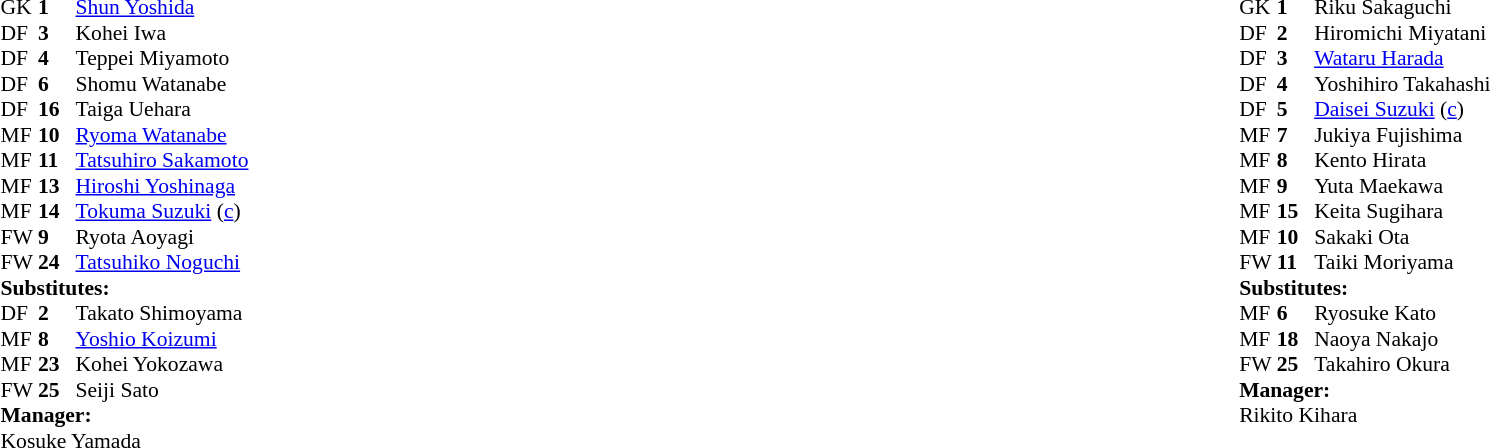<table style="width:100%">
<tr>
<td style="vertical-align:top;width:40%"><br><table style="font-size:90%" cellspacing="0" cellpadding="0">
<tr>
<th width=25></th>
<th width=25></th>
</tr>
<tr>
<td>GK</td>
<td><strong>1</strong></td>
<td> <a href='#'>Shun Yoshida</a></td>
</tr>
<tr>
<td>DF</td>
<td><strong>3</strong></td>
<td> Kohei Iwa</td>
</tr>
<tr>
<td>DF</td>
<td><strong>4</strong></td>
<td> Teppei Miyamoto</td>
</tr>
<tr>
<td>DF</td>
<td><strong>6</strong></td>
<td> Shomu Watanabe</td>
<td></td>
<td></td>
</tr>
<tr>
<td>DF</td>
<td><strong>16</strong></td>
<td> Taiga Uehara</td>
</tr>
<tr>
<td>MF</td>
<td><strong>10</strong></td>
<td> <a href='#'>Ryoma Watanabe</a></td>
</tr>
<tr>
<td>MF</td>
<td><strong>11</strong></td>
<td> <a href='#'>Tatsuhiro Sakamoto</a></td>
<td></td>
<td></td>
</tr>
<tr>
<td>MF</td>
<td><strong>13</strong></td>
<td> <a href='#'>Hiroshi Yoshinaga</a></td>
<td></td>
<td></td>
</tr>
<tr>
<td>MF</td>
<td><strong>14</strong></td>
<td> <a href='#'>Tokuma Suzuki</a> (<a href='#'>c</a>)</td>
</tr>
<tr>
<td>FW</td>
<td><strong>9</strong></td>
<td> Ryota Aoyagi</td>
</tr>
<tr>
<td>FW</td>
<td><strong>24</strong></td>
<td> <a href='#'>Tatsuhiko Noguchi</a></td>
<td></td>
<td></td>
</tr>
<tr>
<td colspan=4><strong>Substitutes:</strong></td>
</tr>
<tr>
<td>DF</td>
<td><strong>2</strong></td>
<td> Takato Shimoyama</td>
<td></td>
<td></td>
</tr>
<tr>
<td>MF</td>
<td><strong>8</strong></td>
<td> <a href='#'>Yoshio Koizumi</a></td>
<td></td>
<td></td>
</tr>
<tr>
<td>MF</td>
<td><strong>23</strong></td>
<td> Kohei Yokozawa</td>
<td></td>
<td></td>
</tr>
<tr>
<td>FW</td>
<td><strong>25</strong></td>
<td> Seiji Sato</td>
<td></td>
<td></td>
</tr>
<tr>
<td colspan=4><strong>Manager:</strong></td>
</tr>
<tr>
<td colspan="4"> Kosuke Yamada</td>
</tr>
</table>
</td>
<td style="vertical-align:top; width:50%"><br><table cellspacing="0" cellpadding="0" style="font-size:90%; margin:auto">
<tr>
<th width=25></th>
<th width=25></th>
</tr>
<tr>
<td>GK</td>
<td><strong>1</strong></td>
<td> Riku Sakaguchi</td>
</tr>
<tr>
<td>DF</td>
<td><strong>2</strong></td>
<td> Hiromichi Miyatani</td>
</tr>
<tr>
<td>DF</td>
<td><strong>3</strong></td>
<td> <a href='#'>Wataru Harada</a></td>
</tr>
<tr>
<td>DF</td>
<td><strong>4</strong></td>
<td> Yoshihiro Takahashi</td>
</tr>
<tr>
<td>DF</td>
<td><strong>5</strong></td>
<td> <a href='#'>Daisei Suzuki</a> (<a href='#'>c</a>)</td>
</tr>
<tr>
<td>MF</td>
<td><strong>7</strong></td>
<td> Jukiya Fujishima</td>
</tr>
<tr>
<td>MF</td>
<td><strong>8</strong></td>
<td> Kento Hirata</td>
<td></td>
<td></td>
</tr>
<tr>
<td>MF</td>
<td><strong>9</strong></td>
<td> Yuta Maekawa</td>
</tr>
<tr>
<td>MF</td>
<td><strong>15</strong></td>
<td> Keita Sugihara</td>
<td></td>
<td></td>
</tr>
<tr>
<td>MF</td>
<td><strong>10</strong></td>
<td> Sakaki Ota</td>
<td></td>
<td></td>
</tr>
<tr>
<td>FW</td>
<td><strong>11</strong></td>
<td> Taiki Moriyama</td>
</tr>
<tr>
<td colspan=4><strong>Substitutes:</strong></td>
</tr>
<tr>
<td>MF</td>
<td><strong>6</strong></td>
<td> Ryosuke Kato</td>
<td></td>
<td></td>
</tr>
<tr>
<td>MF</td>
<td><strong>18</strong></td>
<td> Naoya Nakajo</td>
<td></td>
<td></td>
</tr>
<tr>
<td>FW</td>
<td><strong>25</strong></td>
<td> Takahiro Okura</td>
<td></td>
<td></td>
</tr>
<tr>
<td colspan=4><strong>Manager:</strong></td>
</tr>
<tr>
<td colspan="4"> Rikito Kihara</td>
</tr>
</table>
</td>
</tr>
</table>
